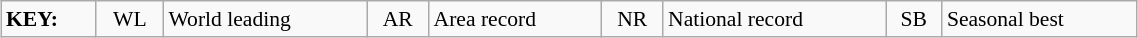<table class="wikitable" style="margin:0.5em auto; font-size:90%;position:relative;" width=60%>
<tr>
<td><strong>KEY:</strong></td>
<td align=center>WL</td>
<td>World leading</td>
<td align=center>AR</td>
<td>Area record</td>
<td align=center>NR</td>
<td>National record</td>
<td align=center>SB</td>
<td>Seasonal best</td>
</tr>
</table>
